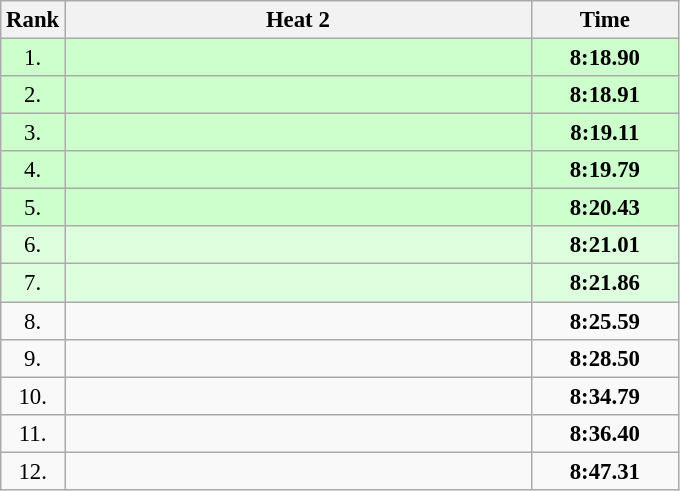<table class="wikitable" style="font-size:95%;">
<tr>
<th>Rank</th>
<th align="left" style="width: 20em">Heat 2</th>
<th style="width: 6em">Time</th>
</tr>
<tr style="background:#ccffcc;">
<td align="center">1.</td>
<td></td>
<td align="center"><strong>8:18.90</strong></td>
</tr>
<tr style="background:#ccffcc;">
<td align="center">2.</td>
<td></td>
<td align="center"><strong>8:18.91</strong></td>
</tr>
<tr style="background:#ccffcc;">
<td align="center">3.</td>
<td></td>
<td align="center"><strong>8:19.11</strong></td>
</tr>
<tr style="background:#ccffcc;">
<td align="center">4.</td>
<td></td>
<td align="center"><strong>8:19.79</strong></td>
</tr>
<tr style="background:#ccffcc;">
<td align="center">5.</td>
<td></td>
<td align="center"><strong>8:20.43</strong></td>
</tr>
<tr style="background:#ddffdd;">
<td align="center">6.</td>
<td></td>
<td align="center"><strong>8:21.01</strong></td>
</tr>
<tr style="background:#ddffdd;">
<td align="center">7.</td>
<td></td>
<td align="center"><strong>8:21.86</strong></td>
</tr>
<tr>
<td align="center">8.</td>
<td></td>
<td align="center"><strong>8:25.59</strong></td>
</tr>
<tr>
<td align="center">9.</td>
<td></td>
<td align="center"><strong>8:28.50</strong></td>
</tr>
<tr>
<td align="center">10.</td>
<td></td>
<td align="center"><strong>8:34.79</strong></td>
</tr>
<tr>
<td align="center">11.</td>
<td></td>
<td align="center"><strong>8:36.40</strong></td>
</tr>
<tr>
<td align="center">12.</td>
<td></td>
<td align="center"><strong>8:47.31</strong></td>
</tr>
</table>
